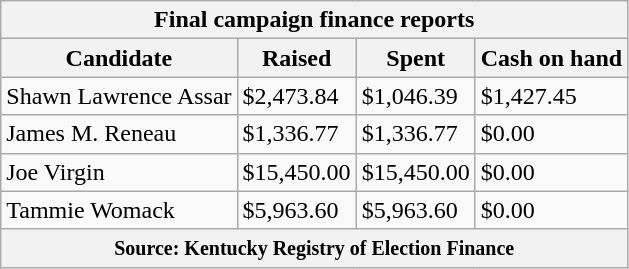<table class="wikitable sortable">
<tr>
<th colspan=4>Final campaign finance reports</th>
</tr>
<tr style="text-align:center;">
<th>Candidate</th>
<th>Raised</th>
<th>Spent</th>
<th>Cash on hand</th>
</tr>
<tr>
<td>Shawn Lawrence Assar</td>
<td>$2,473.84</td>
<td>$1,046.39</td>
<td>$1,427.45</td>
</tr>
<tr>
<td>James M. Reneau</td>
<td>$1,336.77</td>
<td>$1,336.77</td>
<td>$0.00</td>
</tr>
<tr>
<td>Joe Virgin</td>
<td>$15,450.00</td>
<td>$15,450.00</td>
<td>$0.00</td>
</tr>
<tr>
<td>Tammie Womack</td>
<td>$5,963.60</td>
<td>$5,963.60</td>
<td>$0.00</td>
</tr>
<tr>
<th colspan="4"><small>Source: Kentucky Registry of Election Finance</small></th>
</tr>
</table>
